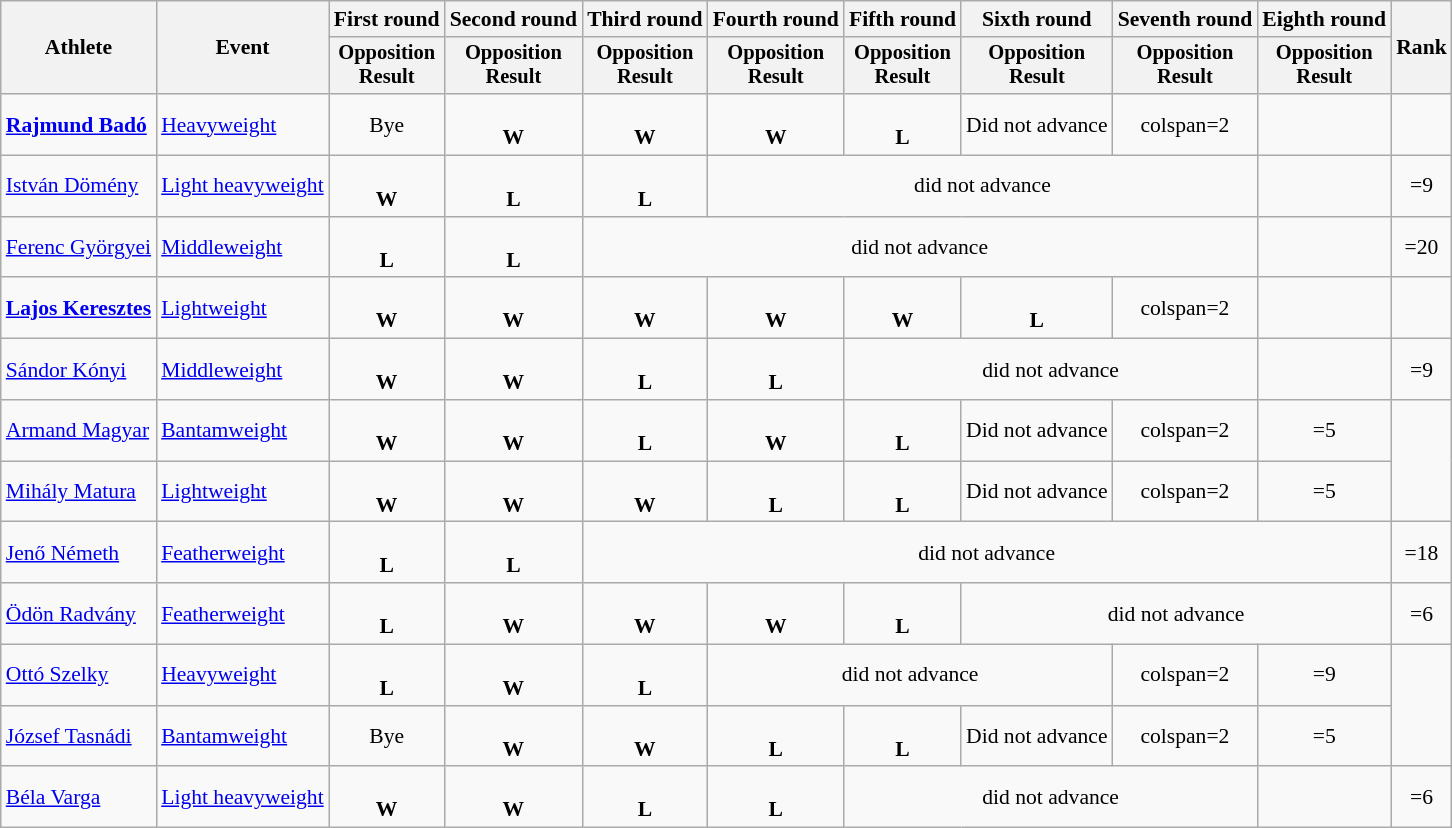<table class="wikitable" style="font-size:90%;">
<tr>
<th rowspan=2>Athlete</th>
<th rowspan=2>Event</th>
<th>First round</th>
<th>Second round</th>
<th>Third round</th>
<th>Fourth round</th>
<th>Fifth round</th>
<th>Sixth round</th>
<th>Seventh round</th>
<th>Eighth round</th>
<th rowspan=2>Rank</th>
</tr>
<tr style="font-size: 95%">
<th>Opposition<br>Result</th>
<th>Opposition<br>Result</th>
<th>Opposition<br>Result</th>
<th>Opposition<br>Result</th>
<th>Opposition<br>Result</th>
<th>Opposition<br>Result</th>
<th>Opposition<br>Result</th>
<th>Opposition<br>Result</th>
</tr>
<tr align=center>
<td align=left><strong><a href='#'>Rajmund Badó</a></strong></td>
<td align=left><a href='#'>Heavyweight</a></td>
<td>Bye</td>
<td> <br> <strong>W</strong></td>
<td> <br> <strong>W</strong></td>
<td> <br> <strong>W</strong></td>
<td> <br> <strong>L</strong></td>
<td>Did not advance</td>
<td>colspan=2 </td>
<td></td>
</tr>
<tr align=center>
<td align=left><a href='#'>István Dömény</a></td>
<td align=left><a href='#'>Light heavyweight</a></td>
<td> <br> <strong>W</strong></td>
<td> <br> <strong>L</strong></td>
<td> <br> <strong>L</strong></td>
<td colspan=4>did not advance</td>
<td></td>
<td>=9</td>
</tr>
<tr align=center>
<td align=left><a href='#'>Ferenc Györgyei</a></td>
<td align=left><a href='#'>Middleweight</a></td>
<td> <br> <strong>L</strong></td>
<td> <br> <strong>L</strong></td>
<td colspan=5>did not advance</td>
<td></td>
<td>=20</td>
</tr>
<tr align=center>
<td align=left><strong><a href='#'>Lajos Keresztes</a></strong></td>
<td align=left><a href='#'>Lightweight</a></td>
<td> <br> <strong>W</strong></td>
<td> <br> <strong>W</strong></td>
<td> <br> <strong>W</strong></td>
<td> <br> <strong>W</strong></td>
<td> <br> <strong>W</strong></td>
<td> <br> <strong>L</strong></td>
<td>colspan=2 </td>
<td></td>
</tr>
<tr align=center>
<td align=left><a href='#'>Sándor Kónyi</a></td>
<td align=left><a href='#'>Middleweight</a></td>
<td> <br> <strong>W</strong></td>
<td> <br> <strong>W</strong></td>
<td> <br> <strong>L</strong></td>
<td> <br> <strong>L</strong></td>
<td colspan=3>did not advance</td>
<td></td>
<td>=9</td>
</tr>
<tr align=center>
<td align=left><a href='#'>Armand Magyar</a></td>
<td align=left><a href='#'>Bantamweight</a></td>
<td> <br> <strong>W</strong></td>
<td> <br> <strong>W</strong></td>
<td> <br> <strong>L</strong></td>
<td> <br> <strong>W</strong></td>
<td> <br> <strong>L</strong></td>
<td>Did not advance</td>
<td>colspan=2 </td>
<td>=5</td>
</tr>
<tr align=center>
<td align=left><a href='#'>Mihály Matura</a></td>
<td align=left><a href='#'>Lightweight</a></td>
<td> <br> <strong>W</strong></td>
<td> <br> <strong>W</strong></td>
<td> <br> <strong>W</strong></td>
<td> <br> <strong>L</strong></td>
<td> <br> <strong>L</strong></td>
<td>Did not advance</td>
<td>colspan=2 </td>
<td>=5</td>
</tr>
<tr align=center>
<td align=left><a href='#'>Jenő Németh</a></td>
<td align=left><a href='#'>Featherweight</a></td>
<td> <br> <strong>L</strong></td>
<td> <br> <strong>L</strong></td>
<td colspan=6>did not advance</td>
<td>=18</td>
</tr>
<tr align=center>
<td align=left><a href='#'>Ödön Radvány</a></td>
<td align=left><a href='#'>Featherweight</a></td>
<td> <br> <strong>L</strong></td>
<td> <br> <strong>W</strong></td>
<td> <br> <strong>W</strong></td>
<td> <br> <strong>W</strong></td>
<td> <br> <strong>L</strong></td>
<td colspan=3>did not advance</td>
<td>=6</td>
</tr>
<tr align=center>
<td align=left><a href='#'>Ottó Szelky</a></td>
<td align=left><a href='#'>Heavyweight</a></td>
<td> <br> <strong>L</strong></td>
<td> <br> <strong>W</strong></td>
<td> <br> <strong>L</strong></td>
<td colspan=3>did not advance</td>
<td>colspan=2 </td>
<td>=9</td>
</tr>
<tr align=center>
<td align=left><a href='#'>József Tasnádi</a></td>
<td align=left><a href='#'>Bantamweight</a></td>
<td>Bye</td>
<td> <br> <strong>W</strong></td>
<td> <br> <strong>W</strong></td>
<td> <br> <strong>L</strong></td>
<td> <br> <strong>L</strong></td>
<td>Did not advance</td>
<td>colspan=2 </td>
<td>=5</td>
</tr>
<tr align=center>
<td align=left><a href='#'>Béla Varga</a></td>
<td align=left><a href='#'>Light heavyweight</a></td>
<td> <br> <strong>W</strong></td>
<td> <br> <strong>W</strong></td>
<td> <br> <strong>L</strong></td>
<td> <br> <strong>L</strong></td>
<td colspan=3>did not advance</td>
<td></td>
<td>=6</td>
</tr>
</table>
